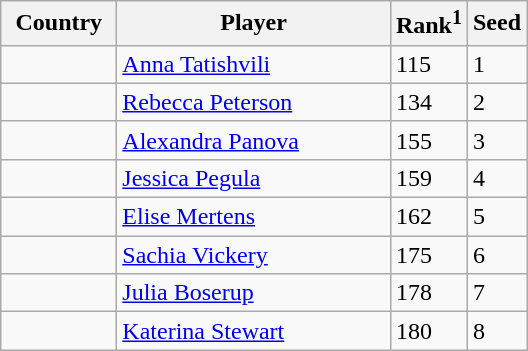<table class="sortable wikitable">
<tr>
<th width="70">Country</th>
<th width="175">Player</th>
<th>Rank<sup>1</sup></th>
<th>Seed</th>
</tr>
<tr>
<td></td>
<td><a href='#'>Anna Tatishvili</a></td>
<td>115</td>
<td>1</td>
</tr>
<tr>
<td></td>
<td><a href='#'>Rebecca Peterson</a></td>
<td>134</td>
<td>2</td>
</tr>
<tr>
<td></td>
<td><a href='#'>Alexandra Panova</a></td>
<td>155</td>
<td>3</td>
</tr>
<tr>
<td></td>
<td><a href='#'>Jessica Pegula</a></td>
<td>159</td>
<td>4</td>
</tr>
<tr>
<td></td>
<td><a href='#'>Elise Mertens</a></td>
<td>162</td>
<td>5</td>
</tr>
<tr>
<td></td>
<td><a href='#'>Sachia Vickery</a></td>
<td>175</td>
<td>6</td>
</tr>
<tr>
<td></td>
<td><a href='#'>Julia Boserup</a></td>
<td>178</td>
<td>7</td>
</tr>
<tr>
<td></td>
<td><a href='#'>Katerina Stewart</a></td>
<td>180</td>
<td>8</td>
</tr>
</table>
